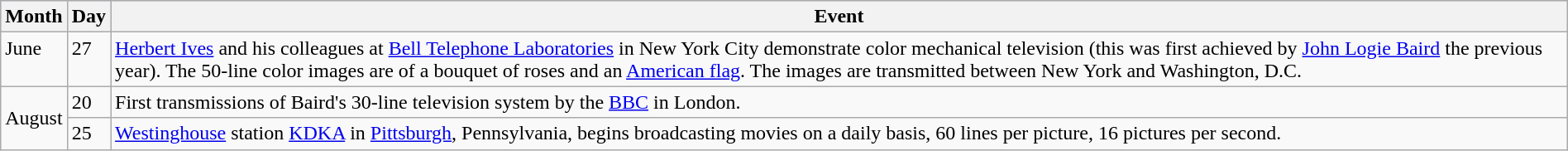<table width=100% class="wikitable">
<tr bgcolor="#CCCCFF" align="left">
<th>Month</th>
<th>Day</th>
<th>Event</th>
</tr>
<tr valign="top">
<td>June</td>
<td>27</td>
<td><a href='#'>Herbert Ives</a> and his colleagues at <a href='#'>Bell Telephone Laboratories</a> in New York City demonstrate color mechanical television (this was first achieved by <a href='#'>John Logie Baird</a> the previous year). The 50-line color images are of a bouquet of roses and an <a href='#'>American flag</a>. The images are transmitted between New York and Washington, D.C.</td>
</tr>
<tr>
<td rowspan="2">August</td>
<td>20</td>
<td>First transmissions of Baird's 30-line television system by the <a href='#'>BBC</a> in London.</td>
</tr>
<tr>
<td>25</td>
<td><a href='#'>Westinghouse</a> station <a href='#'>KDKA</a> in <a href='#'>Pittsburgh</a>, Pennsylvania, begins broadcasting movies on a daily basis, 60 lines per picture, 16 pictures per second.</td>
</tr>
</table>
